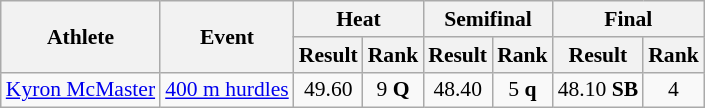<table class="wikitable" style="font-size:90%">
<tr>
<th rowspan="2">Athlete</th>
<th rowspan="2">Event</th>
<th colspan="2">Heat</th>
<th colspan="2">Semifinal</th>
<th colspan="2">Final</th>
</tr>
<tr>
<th>Result</th>
<th>Rank</th>
<th>Result</th>
<th>Rank</th>
<th>Result</th>
<th>Rank</th>
</tr>
<tr style=text-align:center>
<td style=text-align:left><a href='#'>Kyron McMaster</a></td>
<td style=text-align:left><a href='#'>400 m hurdles</a></td>
<td>49.60</td>
<td>9 <strong>Q</strong></td>
<td>48.40</td>
<td>5 <strong>q</strong></td>
<td>48.10 <strong>SB</strong></td>
<td>4</td>
</tr>
</table>
